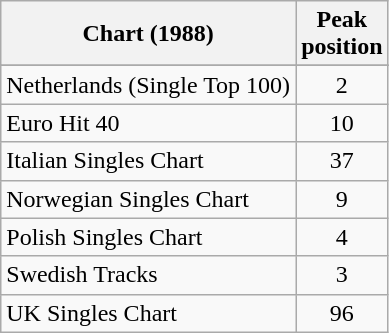<table class="wikitable">
<tr>
<th>Chart (1988)</th>
<th>Peak<br>position</th>
</tr>
<tr>
</tr>
<tr>
<td>Netherlands (Single Top 100)</td>
<td style="text-align:center;">2</td>
</tr>
<tr>
<td>Euro Hit 40</td>
<td style="text-align:center;">10</td>
</tr>
<tr>
<td>Italian Singles Chart</td>
<td style="text-align:center;">37</td>
</tr>
<tr>
<td>Norwegian Singles Chart</td>
<td style="text-align:center;">9</td>
</tr>
<tr>
<td>Polish Singles Chart</td>
<td style="text-align:center;">4</td>
</tr>
<tr>
<td>Swedish Tracks</td>
<td style="text-align:center;">3</td>
</tr>
<tr>
<td>UK Singles Chart</td>
<td style="text-align:center;">96</td>
</tr>
</table>
